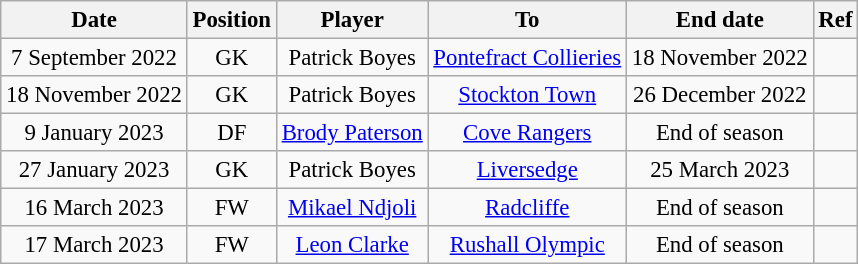<table class="wikitable" style="font-size: 95%; text-align: center;">
<tr>
<th>Date</th>
<th>Position</th>
<th>Player</th>
<th>To</th>
<th>End date</th>
<th>Ref</th>
</tr>
<tr>
<td>7 September 2022</td>
<td>GK</td>
<td>Patrick Boyes</td>
<td><a href='#'>Pontefract Collieries</a></td>
<td>18 November 2022</td>
<td></td>
</tr>
<tr>
<td>18 November 2022</td>
<td>GK</td>
<td>Patrick Boyes</td>
<td><a href='#'>Stockton Town</a></td>
<td>26 December 2022</td>
<td></td>
</tr>
<tr>
<td>9 January 2023</td>
<td>DF</td>
<td><a href='#'>Brody Paterson</a></td>
<td><a href='#'>Cove Rangers</a></td>
<td>End of season</td>
<td></td>
</tr>
<tr>
<td>27 January 2023</td>
<td>GK</td>
<td>Patrick Boyes</td>
<td><a href='#'>Liversedge</a></td>
<td>25 March 2023 </td>
<td></td>
</tr>
<tr>
<td>16 March 2023</td>
<td>FW</td>
<td><a href='#'>Mikael Ndjoli</a></td>
<td><a href='#'>Radcliffe</a></td>
<td>End of season</td>
<td></td>
</tr>
<tr>
<td>17 March 2023</td>
<td>FW</td>
<td><a href='#'>Leon Clarke</a></td>
<td><a href='#'>Rushall Olympic</a></td>
<td>End of season</td>
<td></td>
</tr>
</table>
